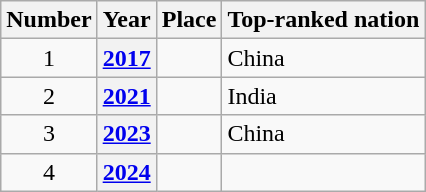<table class="wikitable">
<tr>
<th>Number</th>
<th>Year</th>
<th>Place</th>
<th>Top-ranked nation</th>
</tr>
<tr>
<td align="center">1</td>
<th><a href='#'>2017</a></th>
<td></td>
<td> China</td>
</tr>
<tr>
<td align="center">2</td>
<th><a href='#'>2021</a></th>
<td></td>
<td> India</td>
</tr>
<tr>
<td align="center">3</td>
<th><a href='#'>2023</a></th>
<td></td>
<td> China</td>
</tr>
<tr>
<td align="center">4</td>
<th><a href='#'>2024</a></th>
<td></td>
<td></td>
</tr>
</table>
